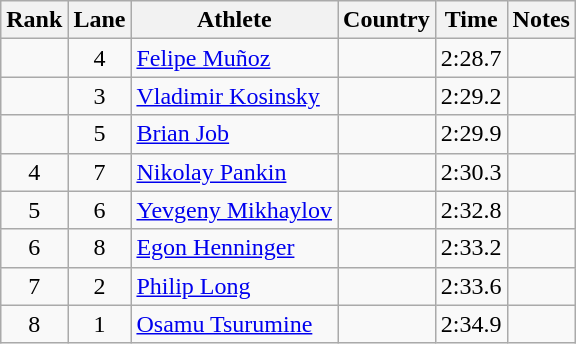<table class="wikitable sortable" style="text-align:center">
<tr>
<th>Rank</th>
<th>Lane</th>
<th>Athlete</th>
<th>Country</th>
<th>Time</th>
<th>Notes</th>
</tr>
<tr>
<td></td>
<td>4</td>
<td align=left><a href='#'>Felipe Muñoz</a></td>
<td align=left></td>
<td>2:28.7</td>
<td><strong> </strong></td>
</tr>
<tr>
<td></td>
<td>3</td>
<td align=left><a href='#'>Vladimir Kosinsky</a></td>
<td align=left></td>
<td>2:29.2</td>
<td><strong>  </strong></td>
</tr>
<tr>
<td></td>
<td>5</td>
<td align=left><a href='#'>Brian Job</a></td>
<td align=left></td>
<td>2:29.9</td>
<td><strong> </strong></td>
</tr>
<tr>
<td>4</td>
<td>7</td>
<td align=left><a href='#'>Nikolay Pankin</a></td>
<td align=left></td>
<td>2:30.3</td>
<td><strong> </strong></td>
</tr>
<tr>
<td>5</td>
<td>6</td>
<td align=left><a href='#'>Yevgeny Mikhaylov</a></td>
<td align=left></td>
<td>2:32.8</td>
<td><strong> </strong></td>
</tr>
<tr>
<td>6</td>
<td>8</td>
<td align=left><a href='#'>Egon Henninger</a></td>
<td align=left></td>
<td>2:33.2</td>
<td><strong> </strong></td>
</tr>
<tr>
<td>7</td>
<td>2</td>
<td align=left><a href='#'>Philip Long</a></td>
<td align=left></td>
<td>2:33.6</td>
<td><strong> </strong></td>
</tr>
<tr>
<td>8</td>
<td>1</td>
<td align=left><a href='#'>Osamu Tsurumine</a></td>
<td align=left></td>
<td>2:34.9</td>
<td><strong> </strong></td>
</tr>
</table>
